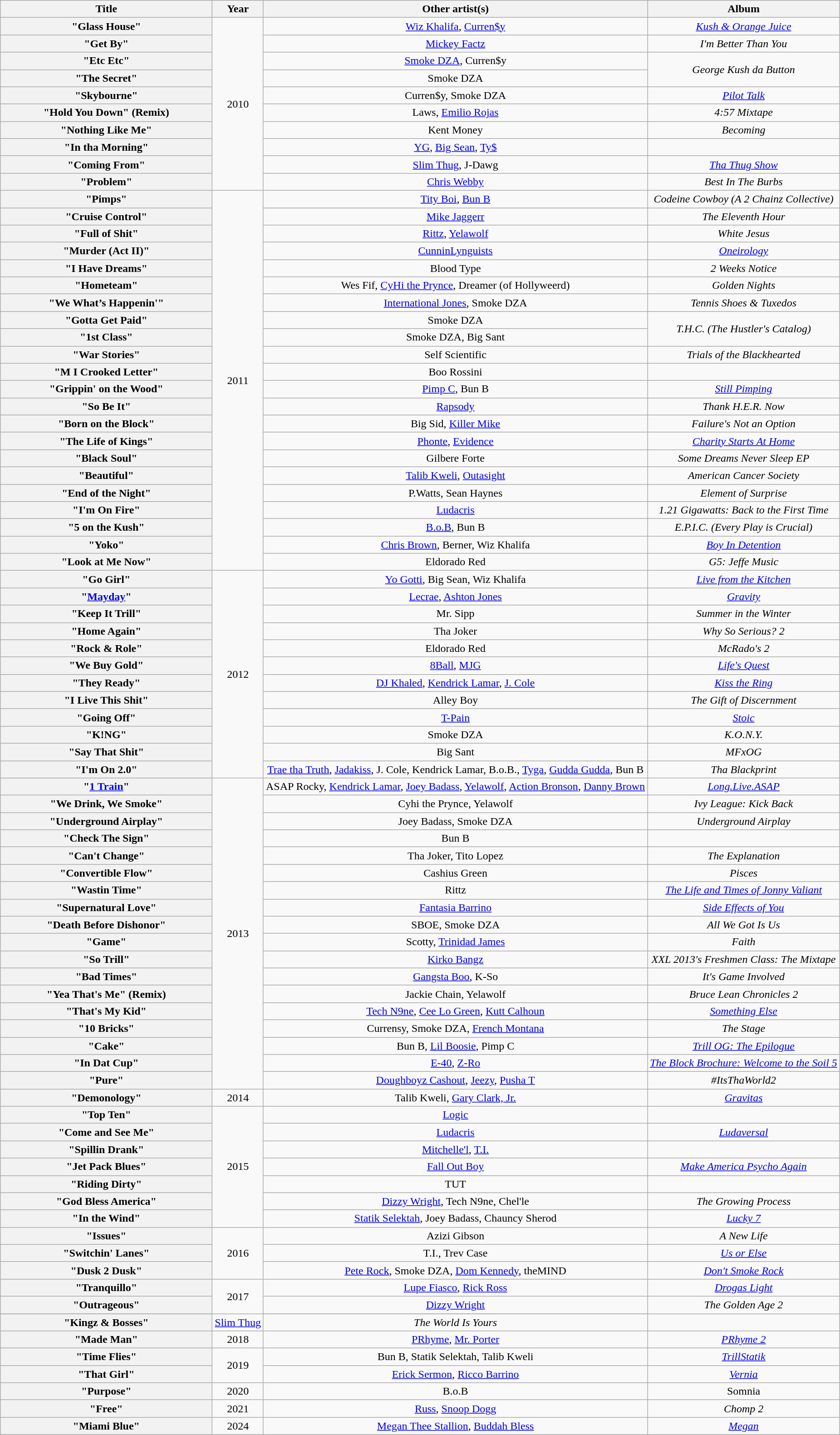<table class="wikitable plainrowheaders" style="text-align:center;">
<tr>
<th scope="col" style="width:19em;">Title</th>
<th scope="col">Year</th>
<th scope="col">Other artist(s)</th>
<th scope="col">Album</th>
</tr>
<tr>
<th scope="row">"Glass House"</th>
<td rowspan="10">2010</td>
<td><a href='#'>Wiz Khalifa</a>, <a href='#'>Curren$y</a></td>
<td><em><a href='#'>Kush & Orange Juice</a></em></td>
</tr>
<tr>
<th scope="row">"Get By"</th>
<td><a href='#'>Mickey Factz</a></td>
<td><em>I'm Better Than You</em></td>
</tr>
<tr>
<th scope="row">"Etc Etc"</th>
<td><a href='#'>Smoke DZA</a>, Curren$y</td>
<td rowspan="2"><em>George Kush da Button</em></td>
</tr>
<tr>
<th scope="row">"The Secret"</th>
<td>Smoke DZA</td>
</tr>
<tr>
<th scope="row">"Skybourne"</th>
<td>Curren$y, Smoke DZA</td>
<td><em><a href='#'>Pilot Talk</a></em></td>
</tr>
<tr>
<th scope="row">"Hold You Down" (Remix)</th>
<td>Laws, <a href='#'>Emilio Rojas</a></td>
<td><em>4:57 Mixtape</em></td>
</tr>
<tr>
<th scope="row">"Nothing Like Me"</th>
<td>Kent Money</td>
<td><em>Becoming</em></td>
</tr>
<tr>
<th scope="row">"In tha Morning"</th>
<td><a href='#'>YG</a>, <a href='#'>Big Sean</a>, <a href='#'>Ty$</a></td>
<td></td>
</tr>
<tr>
<th scope="row">"Coming From"</th>
<td><a href='#'>Slim Thug</a>, J-Dawg</td>
<td><em><a href='#'>Tha Thug Show</a></em></td>
</tr>
<tr>
<th scope="row">"Problem"</th>
<td><a href='#'>Chris Webby</a></td>
<td><em>Best In The Burbs</em></td>
</tr>
<tr>
<th scope="row">"Pimps"</th>
<td rowspan="22">2011</td>
<td><a href='#'>Tity Boi</a>, <a href='#'>Bun B</a></td>
<td><em>Codeine Cowboy (A 2 Chainz Collective)</em></td>
</tr>
<tr>
<th scope="row">"Cruise Control"</th>
<td><a href='#'>Mike Jaggerr</a></td>
<td><em>The Eleventh Hour</em></td>
</tr>
<tr>
<th scope="row">"Full of Shit"</th>
<td><a href='#'>Rittz</a>, <a href='#'>Yelawolf</a></td>
<td><em>White Jesus</em></td>
</tr>
<tr>
<th scope="row">"Murder (Act II)"</th>
<td><a href='#'>CunninLynguists</a></td>
<td><em><a href='#'>Oneirology</a></em></td>
</tr>
<tr>
<th scope="row">"I Have Dreams"</th>
<td>Blood Type</td>
<td><em>2 Weeks Notice</em></td>
</tr>
<tr>
<th scope="row">"Hometeam"</th>
<td>Wes Fif, <a href='#'>CyHi the Prynce</a>, Dreamer (of Hollyweerd)</td>
<td><em>Golden Nights</em></td>
</tr>
<tr>
<th scope="row">"We What’s Happenin'"</th>
<td><a href='#'>International Jones</a>, Smoke DZA</td>
<td><em>Tennis Shoes & Tuxedos</em></td>
</tr>
<tr>
<th scope="row">"Gotta Get Paid"</th>
<td>Smoke DZA</td>
<td rowspan="2"><em>T.H.C. (The Hustler's Catalog)</em></td>
</tr>
<tr>
<th scope="row">"1st Class"</th>
<td>Smoke DZA, Big Sant</td>
</tr>
<tr>
<th scope="row">"War Stories"</th>
<td>Self Scientific</td>
<td><em>Trials of the Blackhearted</em></td>
</tr>
<tr>
<th scope="row">"M I Crooked Letter"</th>
<td>Boo Rossini</td>
<td></td>
</tr>
<tr>
<th scope="row">"Grippin' on the Wood"</th>
<td><a href='#'>Pimp C</a>, Bun B</td>
<td><em><a href='#'>Still Pimping</a></em></td>
</tr>
<tr>
<th scope="row">"So Be It"</th>
<td><a href='#'>Rapsody</a></td>
<td><em>Thank H.E.R. Now</em></td>
</tr>
<tr>
<th scope="row">"Born on the Block"</th>
<td>Big Sid, <a href='#'>Killer Mike</a></td>
<td><em>Failure's Not an Option</em></td>
</tr>
<tr>
<th scope="row">"The Life of Kings"</th>
<td><a href='#'>Phonte</a>, <a href='#'>Evidence</a></td>
<td><em><a href='#'>Charity Starts At Home</a></em></td>
</tr>
<tr>
<th scope="row">"Black Soul"</th>
<td>Gilbere Forte</td>
<td><em>Some Dreams Never Sleep EP</em></td>
</tr>
<tr>
<th scope="row">"Beautiful"</th>
<td><a href='#'>Talib Kweli</a>, <a href='#'>Outasight</a></td>
<td><em>American Cancer Society</em></td>
</tr>
<tr>
<th scope="row">"End of the Night"</th>
<td>P.Watts, Sean Haynes</td>
<td><em>Element of Surprise</em></td>
</tr>
<tr>
<th scope="row">"I'm On Fire"</th>
<td><a href='#'>Ludacris</a></td>
<td><em>1.21 Gigawatts: Back to the First Time</em></td>
</tr>
<tr>
<th scope="row">"5 on the Kush"</th>
<td><a href='#'>B.o.B</a>, Bun B</td>
<td><em>E.P.I.C. (Every Play is Crucial)</em></td>
</tr>
<tr>
<th scope="row">"Yoko"</th>
<td><a href='#'>Chris Brown</a>, Berner, Wiz Khalifa</td>
<td><em><a href='#'>Boy In Detention</a></em></td>
</tr>
<tr>
<th scope="row">"Look at Me Now"</th>
<td>Eldorado Red</td>
<td><em>G5: Jeffe Music</em></td>
</tr>
<tr>
<th scope="row">"Go Girl"</th>
<td rowspan="12">2012</td>
<td><a href='#'>Yo Gotti</a>, Big Sean, Wiz Khalifa</td>
<td><em><a href='#'>Live from the Kitchen</a></em></td>
</tr>
<tr>
<th scope="row">"<a href='#'>Mayday</a>"</th>
<td><a href='#'>Lecrae</a>, <a href='#'>Ashton Jones</a></td>
<td><em><a href='#'>Gravity</a></em></td>
</tr>
<tr>
<th scope="row">"Keep It Trill"</th>
<td>Mr. Sipp</td>
<td><em>Summer in the Winter</em></td>
</tr>
<tr>
<th scope="row">"Home Again"</th>
<td>Tha Joker</td>
<td><em>Why So Serious? 2</em></td>
</tr>
<tr>
<th scope="row">"Rock & Role"</th>
<td>Eldorado Red</td>
<td><em>McRado's 2</em></td>
</tr>
<tr>
<th scope="row">"We Buy Gold"</th>
<td><a href='#'>8Ball</a>, <a href='#'>MJG</a></td>
<td><em><a href='#'>Life's Quest</a></em></td>
</tr>
<tr>
<th scope="row">"They Ready"</th>
<td><a href='#'>DJ Khaled</a>, <a href='#'>Kendrick Lamar</a>, <a href='#'>J. Cole</a></td>
<td><em><a href='#'>Kiss the Ring</a></em></td>
</tr>
<tr>
<th scope="row">"I Live This Shit"</th>
<td>Alley Boy</td>
<td><em>The Gift of Discernment</em></td>
</tr>
<tr>
<th scope="row">"Going Off"</th>
<td><a href='#'>T-Pain</a></td>
<td><em><a href='#'>Stoic</a></em></td>
</tr>
<tr>
<th scope="row">"K!NG"</th>
<td>Smoke DZA</td>
<td><em>K.O.N.Y.</em></td>
</tr>
<tr>
<th scope="row">"Say That Shit"</th>
<td>Big Sant</td>
<td><em>MFxOG</em></td>
</tr>
<tr>
<th scope="row">"I'm On 2.0"</th>
<td><a href='#'>Trae tha Truth</a>, <a href='#'>Jadakiss</a>, J. Cole, Kendrick Lamar, B.o.B., <a href='#'>Tyga</a>, <a href='#'>Gudda Gudda</a>, Bun B</td>
<td><em>Tha Blackprint</em></td>
</tr>
<tr>
<th scope="row">"<a href='#'>1 Train</a>"</th>
<td rowspan="18">2013</td>
<td>ASAP Rocky, <a href='#'>Kendrick Lamar</a>, <a href='#'>Joey Badass</a>, <a href='#'>Yelawolf</a>, <a href='#'>Action Bronson</a>, <a href='#'>Danny Brown</a></td>
<td><em><a href='#'>Long.Live.ASAP</a></em></td>
</tr>
<tr>
<th scope="row">"We Drink, We Smoke"</th>
<td>Cyhi the Prynce, Yelawolf</td>
<td><em>Ivy League: Kick Back</em></td>
</tr>
<tr>
<th scope="row">"Underground Airplay"</th>
<td>Joey Badass, Smoke DZA</td>
<td><em>Underground Airplay</em></td>
</tr>
<tr>
<th scope="row">"Check The Sign"</th>
<td>Bun B</td>
<td></td>
</tr>
<tr>
<th scope="row">"Can't Change"</th>
<td>Tha Joker, Tito Lopez</td>
<td><em>The Explanation</em></td>
</tr>
<tr>
<th scope="row">"Convertible Flow"</th>
<td>Cashius Green</td>
<td><em>Pisces</em></td>
</tr>
<tr>
<th scope="row">"Wastin Time"</th>
<td>Rittz</td>
<td><em><a href='#'>The Life and Times of Jonny Valiant</a></em></td>
</tr>
<tr>
<th scope="row">"Supernatural Love"</th>
<td><a href='#'>Fantasia Barrino</a></td>
<td><em><a href='#'>Side Effects of You</a></em></td>
</tr>
<tr>
<th scope="row">"Death Before Dishonor"</th>
<td>SBOE, Smoke DZA</td>
<td><em>All We Got Is Us</em></td>
</tr>
<tr>
<th scope="row">"Game"</th>
<td>Scotty, <a href='#'>Trinidad James</a></td>
<td><em>Faith</em></td>
</tr>
<tr>
<th scope="row">"So Trill"</th>
<td><a href='#'>Kirko Bangz</a></td>
<td><em>XXL 2013's Freshmen Class: The Mixtape</em></td>
</tr>
<tr>
<th scope="row">"Bad Times"</th>
<td><a href='#'>Gangsta Boo</a>, K-So</td>
<td><em>It's Game Involved</em></td>
</tr>
<tr>
<th scope="row">"Yea That's Me" (Remix)</th>
<td>Jackie Chain, Yelawolf</td>
<td><em>Bruce Lean Chronicles 2</em></td>
</tr>
<tr>
<th scope="row">"That's My Kid"</th>
<td><a href='#'>Tech N9ne</a>, <a href='#'>Cee Lo Green</a>, <a href='#'>Kutt Calhoun</a></td>
<td><em><a href='#'>Something Else</a></em></td>
</tr>
<tr>
<th scope="row">"10 Bricks"</th>
<td>Currensy, Smoke DZA, <a href='#'>French Montana</a></td>
<td><em>The Stage</em></td>
</tr>
<tr>
<th scope="row">"Cake"</th>
<td>Bun B, <a href='#'>Lil Boosie</a>, Pimp C</td>
<td><em><a href='#'>Trill OG: The Epilogue</a></em></td>
</tr>
<tr>
<th scope="row">"In Dat Cup"</th>
<td><a href='#'>E-40</a>, <a href='#'>Z-Ro</a></td>
<td><em><a href='#'>The Block Brochure: Welcome to the Soil 5</a></em></td>
</tr>
<tr>
<th scope="row">"Pure"</th>
<td><a href='#'>Doughboyz Cashout</a>, <a href='#'>Jeezy</a>, <a href='#'>Pusha T</a></td>
<td><em>#ItsThaWorld2</em></td>
</tr>
<tr>
<th scope="row">"Demonology"</th>
<td rowspan="1">2014</td>
<td>Talib Kweli, <a href='#'>Gary Clark, Jr.</a></td>
<td><em><a href='#'>Gravitas</a></em></td>
</tr>
<tr>
<th scope="row">"Top Ten"</th>
<td rowspan="7">2015</td>
<td><a href='#'>Logic</a></td>
<td></td>
</tr>
<tr>
<th scope="row">"Come and See Me"</th>
<td><a href='#'>Ludacris</a></td>
<td><em><a href='#'>Ludaversal</a></em></td>
</tr>
<tr>
<th scope="row">"Spillin Drank"</th>
<td><a href='#'>Mitchelle'l</a>, <a href='#'>T.I.</a></td>
<td></td>
</tr>
<tr>
<th scope="row">"Jet Pack Blues"</th>
<td><a href='#'>Fall Out Boy</a></td>
<td><em><a href='#'>Make America Psycho Again</a></em></td>
</tr>
<tr>
<th scope="row">"Riding Dirty"</th>
<td>TUT</td>
<td></td>
</tr>
<tr>
<th scope="row">"God Bless America"</th>
<td><a href='#'>Dizzy Wright</a>, Tech N9ne, Chel'le</td>
<td><em>The Growing Process</em></td>
</tr>
<tr>
<th scope="row">"In the Wind"</th>
<td><a href='#'>Statik Selektah</a>, Joey Badass, Chauncy Sherod</td>
<td><em><a href='#'>Lucky 7</a></em></td>
</tr>
<tr>
<th scope="row">"Issues"</th>
<td rowspan="3">2016</td>
<td>Azizi Gibson</td>
<td><em>A New Life</em></td>
</tr>
<tr>
<th scope="row">"Switchin' Lanes"</th>
<td>T.I., Trev Case</td>
<td><em><a href='#'>Us or Else</a></em></td>
</tr>
<tr>
<th scope="row">"Dusk 2 Dusk"</th>
<td><a href='#'>Pete Rock</a>, Smoke DZA, <a href='#'>Dom Kennedy</a>, theMIND</td>
<td><em><a href='#'>Don't Smoke Rock</a></em></td>
</tr>
<tr>
<th scope="row">"Tranquillo"</th>
<td rowspan="3">2017</td>
<td><a href='#'>Lupe Fiasco</a>, <a href='#'>Rick Ross</a></td>
<td><em><a href='#'>Drogas Light</a></em></td>
</tr>
<tr>
<th scope="row">"Outrageous"</th>
<td><a href='#'>Dizzy Wright</a></td>
<td><em>The Golden Age 2</em></td>
</tr>
<tr>
</tr>
<tr>
<th scope="row">"Kingz & Bosses"</th>
<td><a href='#'>Slim Thug</a></td>
<td><em>The World Is Yours</em></td>
</tr>
<tr>
<th scope="row">"Made Man"</th>
<td rowspan="1">2018</td>
<td><a href='#'>PRhyme</a>, <a href='#'>Mr. Porter</a></td>
<td><em><a href='#'>PRhyme 2</a></em></td>
</tr>
<tr>
<th scope="row">"Time Flies"</th>
<td rowspan="2">2019</td>
<td>Bun B, Statik Selektah, Talib Kweli</td>
<td><em><a href='#'>TrillStatik</a></em></td>
</tr>
<tr>
<th scope="row">"That Girl"</th>
<td><a href='#'>Erick Sermon</a>, <a href='#'>Ricco Barrino</a></td>
<td><em><a href='#'>Vernia</a></em></td>
</tr>
<tr>
<th scope="row">"Purpose"</th>
<td>2020</td>
<td>B.o.B</td>
<td>Somnia</td>
</tr>
<tr>
<th scope="row">"Free"</th>
<td>2021</td>
<td><a href='#'>Russ</a>, <a href='#'>Snoop Dogg</a></td>
<td><em>Chomp 2</em></td>
</tr>
<tr>
<th scope="row">"Miami Blue"</th>
<td>2024</td>
<td><a href='#'>Megan Thee Stallion</a>, <a href='#'>Buddah Bless</a></td>
<td><em><a href='#'>Megan</a></em></td>
</tr>
</table>
